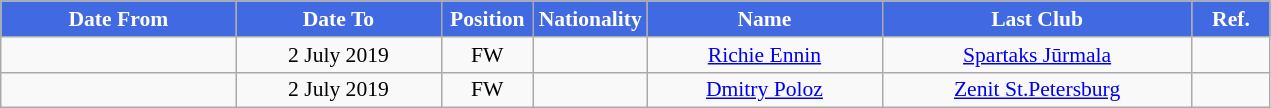<table class="wikitable"  style="text-align:center; font-size:90%; ">
<tr>
<th style="background:#4169E1; color:white; width:150px;">Date From</th>
<th style="background:#4169E1; color:white; width:130px;">Date To</th>
<th style="background:#4169E1; color:white; width:55px;">Position</th>
<th style="background:#4169E1; color:white; width:55px;">Nationality</th>
<th style="background:#4169E1; color:white; width:150px;">Name</th>
<th style="background:#4169E1; color:white; width:200px;">Last Club</th>
<th style="background:#4169E1; color:white; width:45px;">Ref.</th>
</tr>
<tr>
<td></td>
<td>2 July 2019</td>
<td>FW</td>
<td></td>
<td><a href='#'>Richie Ennin</a></td>
<td><a href='#'>Spartaks Jūrmala</a></td>
<td></td>
</tr>
<tr>
<td></td>
<td>2 July 2019</td>
<td>FW</td>
<td></td>
<td><a href='#'>Dmitry Poloz</a></td>
<td><a href='#'>Zenit St.Petersburg</a></td>
<td></td>
</tr>
</table>
